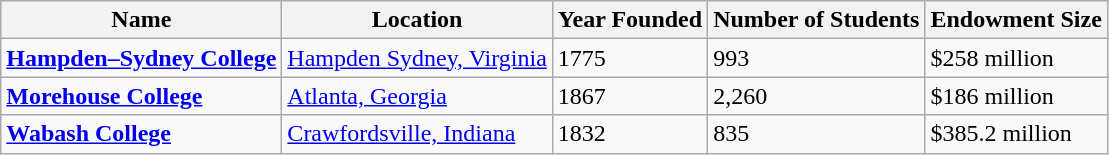<table class="wikitable">
<tr>
<th>Name</th>
<th>Location</th>
<th>Year Founded</th>
<th>Number of Students</th>
<th>Endowment Size</th>
</tr>
<tr>
<td><strong><a href='#'>Hampden–Sydney College</a></strong></td>
<td><a href='#'>Hampden Sydney, Virginia</a></td>
<td>1775</td>
<td>993</td>
<td>$258 million</td>
</tr>
<tr>
<td><strong><a href='#'>Morehouse College</a></strong></td>
<td><a href='#'>Atlanta, Georgia</a></td>
<td>1867</td>
<td>2,260</td>
<td>$186 million</td>
</tr>
<tr>
<td><strong><a href='#'>Wabash College</a></strong></td>
<td><a href='#'>Crawfordsville, Indiana</a></td>
<td>1832</td>
<td>835</td>
<td>$385.2 million</td>
</tr>
</table>
